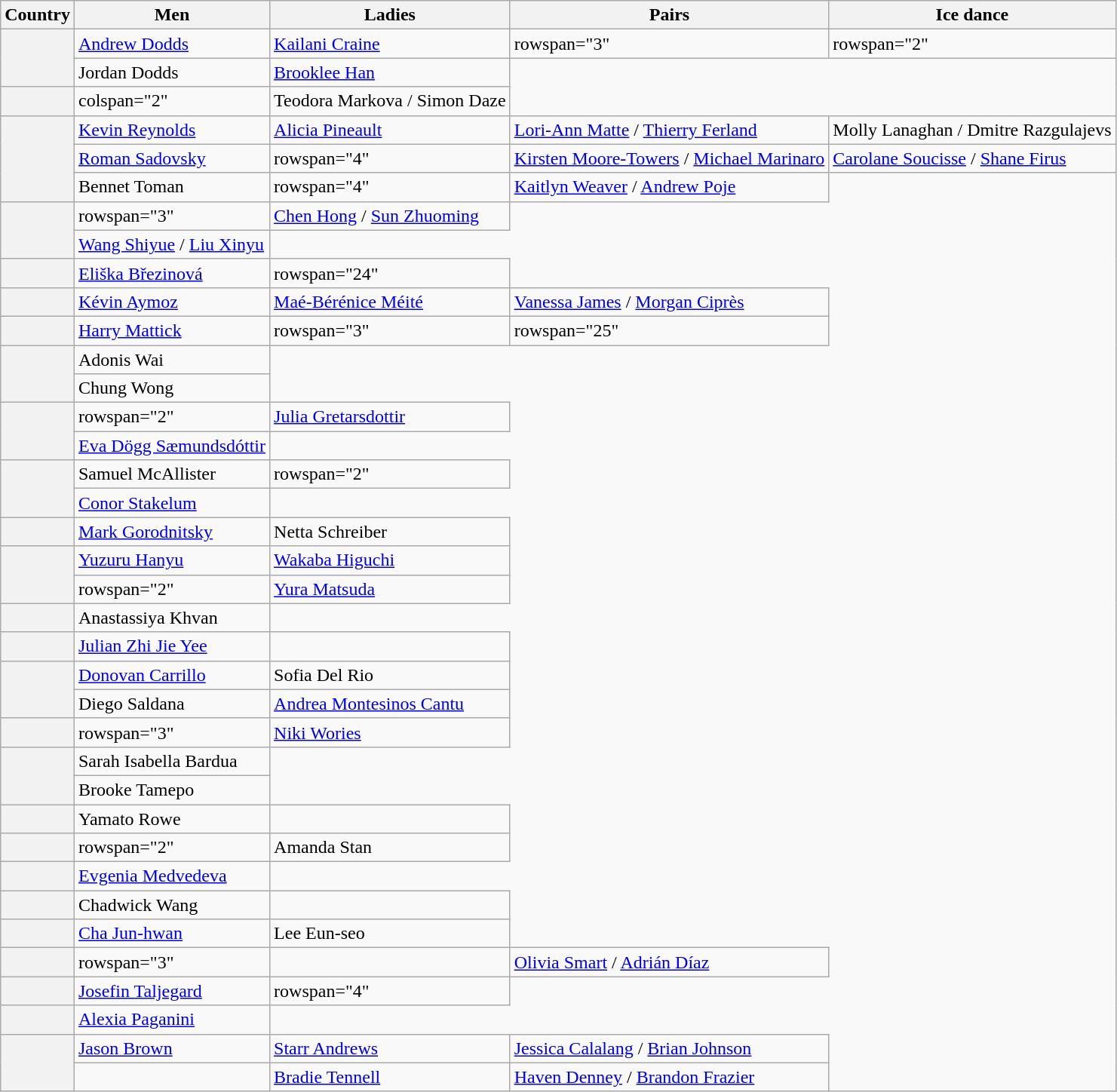<table class="wikitable sortable" style="text-align:left">
<tr>
<th scope="col">Country</th>
<th scope="col">Men</th>
<th scope="col">Ladies</th>
<th scope="col">Pairs</th>
<th scope="col">Ice dance</th>
</tr>
<tr>
<th scope="row" style="text-align:left" rowspan="2"></th>
<td><a href='#'>Andrew Dodds</a></td>
<td><a href='#'>Kailani Craine</a></td>
<td>rowspan="3" </td>
<td>rowspan="2" </td>
</tr>
<tr>
<td>Jordan Dodds</td>
<td><a href='#'>Brooklee Han</a></td>
</tr>
<tr>
<th scope="row" style="text-align:left"></th>
<td>colspan="2" </td>
<td>Teodora Markova / Simon Daze</td>
</tr>
<tr>
<th scope="row" style="text-align:left" rowspan="3"></th>
<td><a href='#'>Kevin Reynolds</a></td>
<td><a href='#'>Alicia Pineault</a></td>
<td><a href='#'>Lori-Ann Matte</a> / <a href='#'>Thierry Ferland</a></td>
<td>Molly Lanaghan / Dmitre Razgulajevs</td>
</tr>
<tr>
<td><a href='#'>Roman Sadovsky</a></td>
<td>rowspan="4" </td>
<td><a href='#'>Kirsten Moore-Towers</a> / <a href='#'>Michael Marinaro</a></td>
<td><a href='#'>Carolane Soucisse</a> / <a href='#'>Shane Firus</a></td>
</tr>
<tr>
<td>Bennet Toman</td>
<td>rowspan="4" </td>
<td><a href='#'>Kaitlyn Weaver</a> / <a href='#'>Andrew Poje</a></td>
</tr>
<tr>
<th scope="row" style="text-align:left" rowspan="2"></th>
<td>rowspan="3" </td>
<td><a href='#'>Chen Hong</a> / <a href='#'>Sun Zhuoming</a></td>
</tr>
<tr>
<td><a href='#'>Wang Shiyue</a> / <a href='#'>Liu Xinyu</a></td>
</tr>
<tr>
<th scope="row" style="text-align:left"></th>
<td><a href='#'>Eliška Březinová</a></td>
<td>rowspan="24" </td>
</tr>
<tr>
<th scope="row" style="text-align:left"></th>
<td><a href='#'>Kévin Aymoz</a></td>
<td><a href='#'>Maé-Bérénice Méité</a></td>
<td><a href='#'>Vanessa James</a> / <a href='#'>Morgan Ciprès</a></td>
</tr>
<tr>
<th scope="row" style="text-align:left"></th>
<td><a href='#'>Harry Mattick</a></td>
<td>rowspan="3" </td>
<td>rowspan="25" </td>
</tr>
<tr>
<th scope="row" style="text-align:left" rowspan="2"></th>
<td>Adonis Wai</td>
</tr>
<tr>
<td>Chung Wong</td>
</tr>
<tr>
<th scope="row" style="text-align:left" rowspan="2"></th>
<td>rowspan="2" </td>
<td><a href='#'>Julia Gretarsdottir</a></td>
</tr>
<tr>
<td><a href='#'>Eva Dögg Sæmundsdóttir</a></td>
</tr>
<tr>
<th scope="row" style="text-align:left" rowspan="2"></th>
<td>Samuel McAllister</td>
<td>rowspan="2" </td>
</tr>
<tr>
<td><a href='#'>Conor Stakelum</a></td>
</tr>
<tr>
<th scope="row" style="text-align:left"></th>
<td><a href='#'>Mark Gorodnitsky</a></td>
<td>Netta Schreiber</td>
</tr>
<tr>
<th scope="row" style="text-align:left" rowspan="2"></th>
<td><a href='#'>Yuzuru Hanyu</a></td>
<td><a href='#'>Wakaba Higuchi</a></td>
</tr>
<tr>
<td>rowspan="2" </td>
<td><a href='#'>Yura Matsuda</a></td>
</tr>
<tr>
<th scope="row" style="text-align:left"></th>
<td>Anastassiya Khvan</td>
</tr>
<tr>
<th scope="row" style="text-align:left"></th>
<td><a href='#'>Julian Zhi Jie Yee</a></td>
<td></td>
</tr>
<tr>
<th scope="row" style="text-align:left" rowspan="2"></th>
<td><a href='#'>Donovan Carrillo</a></td>
<td>Sofia Del Rio</td>
</tr>
<tr>
<td>Diego Saldana</td>
<td><a href='#'>Andrea Montesinos Cantu</a></td>
</tr>
<tr>
<th scope="row" style="text-align:left"></th>
<td>rowspan="3" </td>
<td><a href='#'>Niki Wories</a></td>
</tr>
<tr>
<th scope="row" style="text-align:left" rowspan="2"></th>
<td>Sarah Isabella Bardua</td>
</tr>
<tr>
<td>Brooke Tamepo</td>
</tr>
<tr>
<th scope="row" style="text-align:left"></th>
<td>Yamato Rowe</td>
<td></td>
</tr>
<tr>
<th scope="row" style="text-align:left"></th>
<td>rowspan="2" </td>
<td>Amanda Stan</td>
</tr>
<tr>
<th scope="row" style="text-align:left"></th>
<td><a href='#'>Evgenia Medvedeva</a></td>
</tr>
<tr>
<th scope="row" style="text-align:left"></th>
<td>Chadwick Wang</td>
<td></td>
</tr>
<tr>
<th scope="row" style="text-align:left"></th>
<td><a href='#'>Cha Jun-hwan</a></td>
<td>Lee Eun-seo</td>
</tr>
<tr>
<th scope="row" style="text-align:left"></th>
<td>rowspan="3" </td>
<td></td>
<td><a href='#'>Olivia Smart</a> / <a href='#'>Adrián Díaz</a></td>
</tr>
<tr>
<th scope="row" style="text-align:left"></th>
<td><a href='#'>Josefin Taljegard</a></td>
<td>rowspan="4" </td>
</tr>
<tr>
<th scope="row" style="text-align:left"></th>
<td><a href='#'>Alexia Paganini</a></td>
</tr>
<tr>
<th scope="row" style="text-align:left" rowspan="2"></th>
<td><a href='#'>Jason Brown</a></td>
<td><a href='#'>Starr Andrews</a></td>
<td><a href='#'>Jessica Calalang</a> / <a href='#'>Brian Johnson</a></td>
</tr>
<tr>
<td></td>
<td><a href='#'>Bradie Tennell</a></td>
<td><a href='#'>Haven Denney</a> / <a href='#'>Brandon Frazier</a></td>
</tr>
</table>
